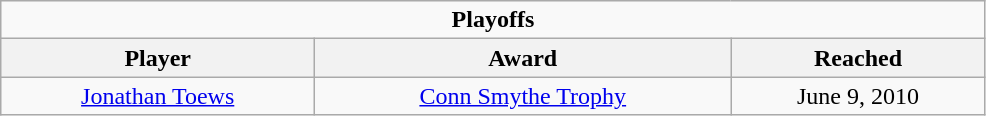<table class="wikitable"  style="width:52%; text-align:center;">
<tr>
<td colspan="10" style="text-align:center;"><strong>Playoffs</strong></td>
</tr>
<tr>
<th>Player</th>
<th>Award</th>
<th>Reached</th>
</tr>
<tr>
<td><a href='#'>Jonathan Toews</a></td>
<td><a href='#'>Conn Smythe Trophy</a></td>
<td>June 9, 2010</td>
</tr>
</table>
